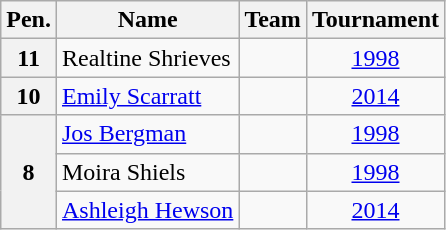<table class="wikitable">
<tr>
<th>Pen.</th>
<th>Name</th>
<th>Team</th>
<th>Tournament</th>
</tr>
<tr>
<th>11</th>
<td>Realtine Shrieves</td>
<td></td>
<td align=center><a href='#'>1998</a></td>
</tr>
<tr>
<th>10</th>
<td><a href='#'>Emily Scarratt</a></td>
<td></td>
<td align=center><a href='#'>2014</a></td>
</tr>
<tr>
<th rowspan="3">8</th>
<td><a href='#'>Jos Bergman</a></td>
<td></td>
<td align="center"><a href='#'>1998</a></td>
</tr>
<tr>
<td>Moira Shiels</td>
<td></td>
<td align="center"><a href='#'>1998</a></td>
</tr>
<tr>
<td><a href='#'>Ashleigh Hewson</a></td>
<td></td>
<td align=center><a href='#'>2014</a></td>
</tr>
</table>
